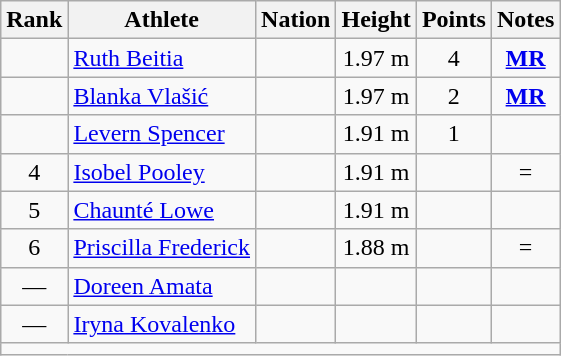<table class="wikitable mw-datatable sortable" style="text-align:center;">
<tr>
<th>Rank</th>
<th>Athlete</th>
<th>Nation</th>
<th>Height</th>
<th>Points</th>
<th>Notes</th>
</tr>
<tr>
<td></td>
<td align=left><a href='#'>Ruth Beitia</a></td>
<td align=left></td>
<td>1.97 m</td>
<td>4</td>
<td><strong><a href='#'>MR</a></strong></td>
</tr>
<tr>
<td></td>
<td align=left><a href='#'>Blanka Vlašić</a></td>
<td align=left></td>
<td>1.97 m</td>
<td>2</td>
<td><strong><a href='#'>MR</a></strong></td>
</tr>
<tr>
<td></td>
<td align=left><a href='#'>Levern Spencer</a></td>
<td align=left></td>
<td>1.91 m</td>
<td>1</td>
<td></td>
</tr>
<tr>
<td>4</td>
<td align=left><a href='#'>Isobel Pooley</a></td>
<td align=left></td>
<td>1.91 m</td>
<td></td>
<td>=</td>
</tr>
<tr>
<td>5</td>
<td align=left><a href='#'>Chaunté Lowe</a></td>
<td align=left></td>
<td>1.91 m</td>
<td></td>
<td></td>
</tr>
<tr>
<td>6</td>
<td align=left><a href='#'>Priscilla Frederick</a></td>
<td align=left></td>
<td>1.88 m</td>
<td></td>
<td>=<strong></strong></td>
</tr>
<tr>
<td>—</td>
<td align=left><a href='#'>Doreen Amata</a></td>
<td align=left></td>
<td></td>
<td></td>
<td></td>
</tr>
<tr>
<td>—</td>
<td align=left><a href='#'>Iryna Kovalenko</a></td>
<td align=left></td>
<td></td>
<td></td>
<td></td>
</tr>
<tr class="sortbottom">
<td colspan=6></td>
</tr>
</table>
